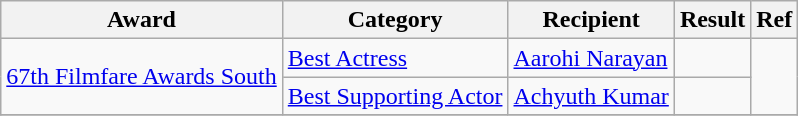<table class="wikitable">
<tr>
<th>Award</th>
<th>Category</th>
<th>Recipient</th>
<th>Result</th>
<th>Ref</th>
</tr>
<tr>
<td rowspan=2><a href='#'>67th Filmfare Awards South</a></td>
<td><a href='#'>Best Actress</a></td>
<td><a href='#'>Aarohi Narayan</a></td>
<td></td>
<td rowspan=2></td>
</tr>
<tr>
<td><a href='#'>Best Supporting Actor</a></td>
<td><a href='#'>Achyuth Kumar</a></td>
<td></td>
</tr>
<tr>
</tr>
</table>
